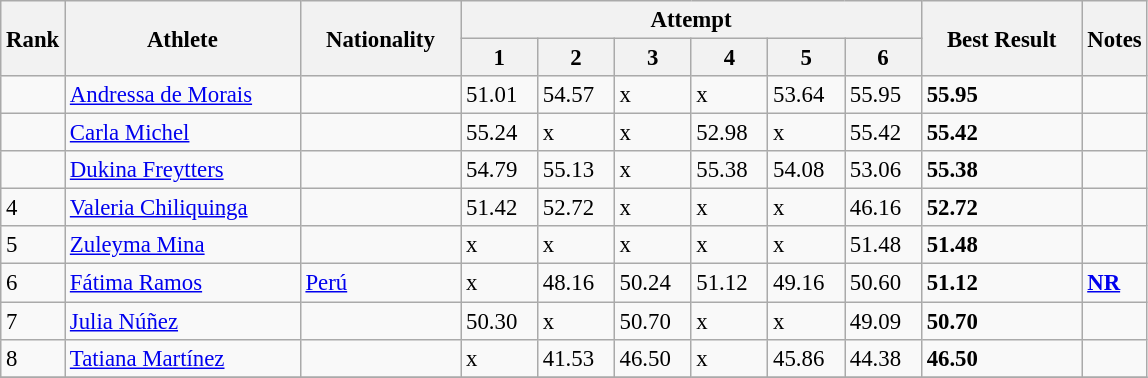<table class="wikitable" style="font-size:95%" style="width:35em;" style="text-align:center">
<tr>
<th rowspan=2>Rank</th>
<th rowspan=2 width=150>Athlete</th>
<th rowspan=2 width=100>Nationality</th>
<th colspan=6 width=300>Attempt</th>
<th rowspan=2 width=100>Best Result</th>
<th rowspan=2>Notes</th>
</tr>
<tr>
<th>1</th>
<th>2</th>
<th>3</th>
<th>4</th>
<th>5</th>
<th>6</th>
</tr>
<tr>
<td></td>
<td align=left><a href='#'>Andressa de Morais</a></td>
<td align=left></td>
<td>51.01</td>
<td>54.57</td>
<td>x</td>
<td>x</td>
<td>53.64</td>
<td>55.95</td>
<td><strong>55.95</strong></td>
<td></td>
</tr>
<tr>
<td></td>
<td align=left><a href='#'>Carla Michel</a></td>
<td align=left></td>
<td>55.24</td>
<td>x</td>
<td>x</td>
<td>52.98</td>
<td>x</td>
<td>55.42</td>
<td><strong>55.42</strong></td>
<td></td>
</tr>
<tr>
<td></td>
<td align=left><a href='#'>Dukina Freytters</a></td>
<td align=left></td>
<td>54.79</td>
<td>55.13</td>
<td>x</td>
<td>55.38</td>
<td>54.08</td>
<td>53.06</td>
<td><strong>55.38</strong></td>
<td></td>
</tr>
<tr>
<td>4</td>
<td align=left><a href='#'>Valeria Chiliquinga</a></td>
<td align=left></td>
<td>51.42</td>
<td>52.72</td>
<td>x</td>
<td>x</td>
<td>x</td>
<td>46.16</td>
<td><strong>52.72</strong></td>
<td></td>
</tr>
<tr>
<td>5</td>
<td align=left><a href='#'>Zuleyma Mina</a></td>
<td align=left></td>
<td>x</td>
<td>x</td>
<td>x</td>
<td>x</td>
<td>x</td>
<td>51.48</td>
<td><strong>51.48</strong></td>
<td></td>
</tr>
<tr>
<td>6</td>
<td align=left><a href='#'>Fátima Ramos</a></td>
<td align=left> <a href='#'>Perú</a></td>
<td>x</td>
<td>48.16</td>
<td>50.24</td>
<td>51.12</td>
<td>49.16</td>
<td>50.60</td>
<td><strong>51.12</strong></td>
<td><a href='#'><strong>NR</strong></a></td>
</tr>
<tr>
<td>7</td>
<td align=left><a href='#'>Julia Núñez</a></td>
<td align=left></td>
<td>50.30</td>
<td>x</td>
<td>50.70</td>
<td>x</td>
<td>x</td>
<td>49.09</td>
<td><strong>50.70</strong></td>
<td></td>
</tr>
<tr>
<td>8</td>
<td align=left><a href='#'>Tatiana Martínez</a></td>
<td align=left></td>
<td>x</td>
<td>41.53</td>
<td>46.50</td>
<td>x</td>
<td>45.86</td>
<td>44.38</td>
<td><strong>46.50</strong></td>
<td></td>
</tr>
<tr>
</tr>
</table>
